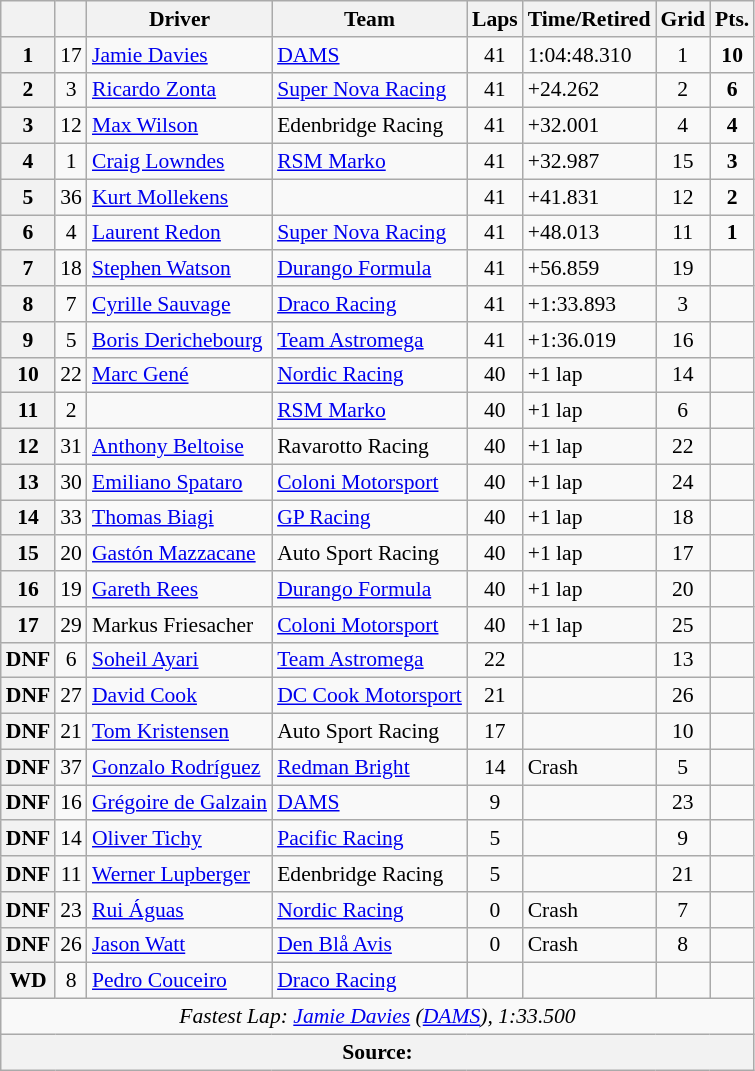<table class="wikitable" style="font-size: 90%">
<tr>
<th></th>
<th></th>
<th>Driver</th>
<th>Team</th>
<th>Laps</th>
<th>Time/Retired</th>
<th>Grid</th>
<th>Pts.</th>
</tr>
<tr>
<th>1</th>
<td align="center">17</td>
<td> <a href='#'>Jamie Davies</a></td>
<td><a href='#'>DAMS</a></td>
<td align="center">41</td>
<td>1:04:48.310</td>
<td align="center">1</td>
<td align="center"><strong>10</strong></td>
</tr>
<tr>
<th>2</th>
<td align="center">3</td>
<td> <a href='#'>Ricardo Zonta</a></td>
<td><a href='#'>Super Nova Racing</a></td>
<td align="center">41</td>
<td>+24.262</td>
<td align="center">2</td>
<td align="center"><strong>6</strong></td>
</tr>
<tr>
<th>3</th>
<td align="center">12</td>
<td> <a href='#'>Max Wilson</a></td>
<td>Edenbridge Racing</td>
<td align="center">41</td>
<td>+32.001</td>
<td align="center">4</td>
<td align="center"><strong>4</strong></td>
</tr>
<tr>
<th>4</th>
<td align="center">1</td>
<td> <a href='#'>Craig Lowndes</a></td>
<td><a href='#'>RSM Marko</a></td>
<td align="center">41</td>
<td>+32.987</td>
<td align="center">15</td>
<td align="center"><strong>3</strong></td>
</tr>
<tr>
<th>5</th>
<td align="center">36</td>
<td> <a href='#'>Kurt Mollekens</a></td>
<td></td>
<td align="center">41</td>
<td>+41.831</td>
<td align="center">12</td>
<td align="center"><strong>2</strong></td>
</tr>
<tr>
<th>6</th>
<td align="center">4</td>
<td> <a href='#'>Laurent Redon</a></td>
<td><a href='#'>Super Nova Racing</a></td>
<td align="center">41</td>
<td>+48.013</td>
<td align="center">11</td>
<td align="center"><strong>1</strong></td>
</tr>
<tr>
<th>7</th>
<td align="center">18</td>
<td> <a href='#'>Stephen Watson</a></td>
<td><a href='#'>Durango Formula</a></td>
<td align="center">41</td>
<td>+56.859</td>
<td align="center">19</td>
<td align="center"></td>
</tr>
<tr>
<th>8</th>
<td align="center">7</td>
<td> <a href='#'>Cyrille Sauvage</a></td>
<td><a href='#'>Draco Racing</a></td>
<td align="center">41</td>
<td>+1:33.893</td>
<td align="center">3</td>
<td align="center"></td>
</tr>
<tr>
<th>9</th>
<td align="center">5</td>
<td> <a href='#'>Boris Derichebourg</a></td>
<td><a href='#'>Team Astromega</a></td>
<td align="center">41</td>
<td>+1:36.019</td>
<td align="center">16</td>
<td align="center"></td>
</tr>
<tr>
<th>10</th>
<td align="center">22</td>
<td> <a href='#'>Marc Gené</a></td>
<td><a href='#'>Nordic Racing</a></td>
<td align="center">40</td>
<td>+1 lap</td>
<td align="center">14</td>
<td align="center"></td>
</tr>
<tr>
<th>11</th>
<td align="center">2</td>
<td></td>
<td><a href='#'>RSM Marko</a></td>
<td align="center">40</td>
<td>+1 lap</td>
<td align="center">6</td>
<td align="center"></td>
</tr>
<tr>
<th>12</th>
<td align="center">31</td>
<td> <a href='#'>Anthony Beltoise</a></td>
<td>Ravarotto Racing</td>
<td align="center">40</td>
<td>+1 lap</td>
<td align="center">22</td>
<td align="center"></td>
</tr>
<tr>
<th>13</th>
<td align="center">30</td>
<td> <a href='#'>Emiliano Spataro</a></td>
<td><a href='#'>Coloni Motorsport</a></td>
<td align="center">40</td>
<td>+1 lap</td>
<td align="center">24</td>
<td align="center"></td>
</tr>
<tr>
<th>14</th>
<td align="center">33</td>
<td> <a href='#'>Thomas Biagi</a></td>
<td><a href='#'>GP Racing</a></td>
<td align="center">40</td>
<td>+1 lap</td>
<td align="center">18</td>
<td align="center"></td>
</tr>
<tr>
<th>15</th>
<td align="center">20</td>
<td> <a href='#'>Gastón Mazzacane</a></td>
<td>Auto Sport Racing</td>
<td align="center">40</td>
<td>+1 lap</td>
<td align="center">17</td>
<td align="center"></td>
</tr>
<tr>
<th>16</th>
<td align="center">19</td>
<td> <a href='#'>Gareth Rees</a></td>
<td><a href='#'>Durango Formula</a></td>
<td align="center">40</td>
<td>+1 lap</td>
<td align="center">20</td>
<td align="center"></td>
</tr>
<tr>
<th>17</th>
<td align="center">29</td>
<td> Markus Friesacher</td>
<td><a href='#'>Coloni Motorsport</a></td>
<td align="center">40</td>
<td>+1 lap</td>
<td align="center">25</td>
<td align="center"></td>
</tr>
<tr>
<th>DNF</th>
<td align="center">6</td>
<td> <a href='#'>Soheil Ayari</a></td>
<td><a href='#'>Team Astromega</a></td>
<td align="center">22</td>
<td></td>
<td align="center">13</td>
<td align="center"></td>
</tr>
<tr>
<th>DNF</th>
<td align="center">27</td>
<td> <a href='#'>David Cook</a></td>
<td><a href='#'>DC Cook Motorsport</a></td>
<td align="center">21</td>
<td></td>
<td align="center">26</td>
<td align="center"></td>
</tr>
<tr>
<th>DNF</th>
<td align="center">21</td>
<td> <a href='#'>Tom Kristensen</a></td>
<td>Auto Sport Racing</td>
<td align="center">17</td>
<td></td>
<td align="center">10</td>
<td align="center"></td>
</tr>
<tr>
<th>DNF</th>
<td align="center">37</td>
<td> <a href='#'>Gonzalo Rodríguez</a></td>
<td><a href='#'>Redman Bright</a></td>
<td align="center">14</td>
<td>Crash</td>
<td align="center">5</td>
<td align="center"></td>
</tr>
<tr>
<th>DNF</th>
<td align="center">16</td>
<td> <a href='#'>Grégoire de Galzain</a></td>
<td><a href='#'>DAMS</a></td>
<td align="center">9</td>
<td></td>
<td align="center">23</td>
<td align="center"></td>
</tr>
<tr>
<th>DNF</th>
<td align="center">14</td>
<td> <a href='#'>Oliver Tichy</a></td>
<td><a href='#'>Pacific Racing</a></td>
<td align="center">5</td>
<td></td>
<td align="center">9</td>
<td align="center"></td>
</tr>
<tr>
<th>DNF</th>
<td align="center">11</td>
<td> <a href='#'>Werner Lupberger</a></td>
<td>Edenbridge Racing</td>
<td align="center">5</td>
<td></td>
<td align="center">21</td>
<td align="center"></td>
</tr>
<tr>
<th>DNF</th>
<td align="center">23</td>
<td> <a href='#'>Rui Águas</a></td>
<td><a href='#'>Nordic Racing</a></td>
<td align="center">0</td>
<td>Crash</td>
<td align="center">7</td>
<td align="center"></td>
</tr>
<tr>
<th>DNF</th>
<td align="center">26</td>
<td> <a href='#'>Jason Watt</a></td>
<td><a href='#'>Den Blå Avis</a></td>
<td align="center">0</td>
<td>Crash</td>
<td align="center">8</td>
<td align="center"></td>
</tr>
<tr>
<th>WD</th>
<td align="center">8</td>
<td> <a href='#'>Pedro Couceiro</a></td>
<td><a href='#'>Draco Racing</a></td>
<td align="center"></td>
<td></td>
<td align="center"></td>
<td align="center"></td>
</tr>
<tr>
<td colspan="8" align="center"><em>Fastest Lap: <a href='#'>Jamie Davies</a> (<a href='#'>DAMS</a>), 1:33.500</em></td>
</tr>
<tr>
<th colspan="8">Source:</th>
</tr>
</table>
